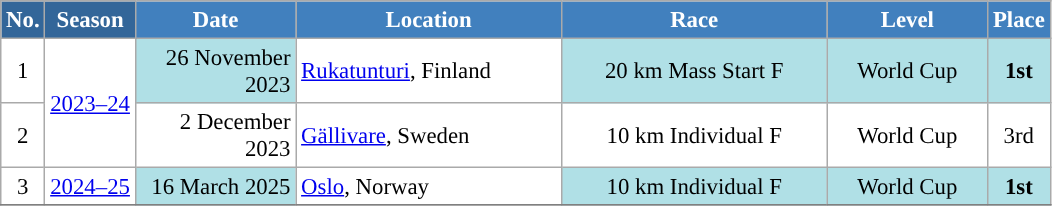<table class="wikitable sortable" style="font-size:95%; text-align:center; border:grey solid 1px; border-collapse:collapse; background:#ffffff;">
<tr style="background:#efefef;">
<th style="background-color:#369; color:white;">No.</th>
<th style="background-color:#369; color:white;">Season</th>
<th style="background-color:#4180be; color:white; width:100px;">Date</th>
<th style="background-color:#4180be; color:white; width:170px;">Location</th>
<th style="background-color:#4180be; color:white; width:170px;">Race</th>
<th style="background-color:#4180be; color:white; width:100px;">Level</th>
<th style="background-color:#4180be; color:white;">Place</th>
</tr>
<tr>
<td align=center>1</td>
<td rowspan=2 align=center><a href='#'>2023–24</a></td>
<td bgcolor="#BOEOE6" align=right>26 November 2023</td>
<td align=left> <a href='#'>Rukatunturi</a>, Finland</td>
<td bgcolor="#BOEOE6">20 km Mass Start F</td>
<td bgcolor="#BOEOE6">World Cup</td>
<td bgcolor="#BOEOE6"><strong>1st</strong></td>
</tr>
<tr>
<td align=center>2</td>
<td align=right>2 December 2023</td>
<td align=left> <a href='#'>Gällivare</a>, Sweden</td>
<td>10 km Individual F</td>
<td>World Cup</td>
<td>3rd</td>
</tr>
<tr>
<td align=center>3</td>
<td><a href='#'>2024–25</a></td>
<td bgcolor="#BOEOE6" align=right>16 March 2025</td>
<td align="left"> <a href='#'>Oslo</a>, Norway</td>
<td bgcolor="#BOEOE6">10 km Individual F</td>
<td bgcolor="#BOEOE6">World Cup</td>
<td bgcolor="#BOEOE6"><strong>1st</strong></td>
</tr>
<tr>
</tr>
</table>
